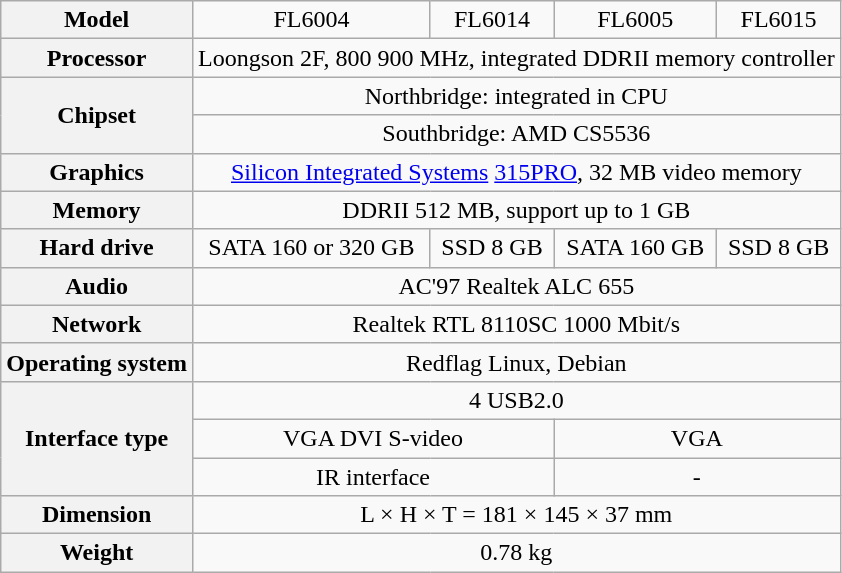<table class="wikitable" style="font-size: 100%;">
<tr>
<th>Model</th>
<td colspan="1" align="center">FL6004</td>
<td colspan="1" align="center">FL6014</td>
<td colspan="1" align="center">FL6005</td>
<td colspan="1" align="center">FL6015</td>
</tr>
<tr>
<th>Processor</th>
<td colspan="4" align="center">Loongson 2F, 800 900 MHz, integrated DDRII memory controller</td>
</tr>
<tr>
<th rowspan="2">Chipset</th>
<td colspan="4" align="center">Northbridge: integrated in CPU</td>
</tr>
<tr>
<td colspan="4" align="center">Southbridge: AMD CS5536</td>
</tr>
<tr>
<th>Graphics</th>
<td colspan="4" align="center"><a href='#'>Silicon Integrated Systems</a> <a href='#'>315PRO</a>, 32 MB video memory</td>
</tr>
<tr>
<th>Memory</th>
<td colspan="4" align="center">DDRII 512 MB, support up to 1 GB</td>
</tr>
<tr>
<th>Hard drive</th>
<td colspan="1" align="center">SATA 160 or 320 GB</td>
<td colspan="1" align="center">SSD 8 GB</td>
<td colspan="1" align="center">SATA 160 GB</td>
<td colspan="1" align="center">SSD 8 GB</td>
</tr>
<tr>
<th>Audio</th>
<td colspan="4" align="center">AC'97 Realtek ALC 655</td>
</tr>
<tr>
<th>Network</th>
<td colspan="4" align="center">Realtek RTL 8110SC 1000 Mbit/s</td>
</tr>
<tr>
<th>Operating system</th>
<td colspan="4" align="center">Redflag Linux, Debian</td>
</tr>
<tr>
<th rowspan="3">Interface type</th>
<td colspan="4" align="center">4 USB2.0</td>
</tr>
<tr>
<td colspan="2" align="center">VGA DVI S-video</td>
<td colspan="2" align="center">VGA</td>
</tr>
<tr>
<td colspan="2" align="center">IR interface</td>
<td colspan="2" align="center">-</td>
</tr>
<tr>
<th>Dimension</th>
<td colspan="4" align="center">L × H × T = 181 × 145 × 37 mm</td>
</tr>
<tr>
<th>Weight</th>
<td colspan="4" align="center">0.78 kg</td>
</tr>
</table>
